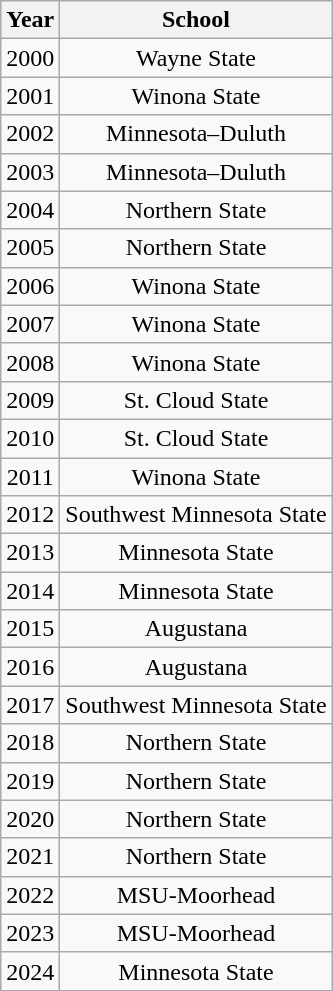<table class="wikitable" style="text-align:center">
<tr>
<th>Year</th>
<th>School</th>
</tr>
<tr>
<td>2000</td>
<td>Wayne State</td>
</tr>
<tr>
<td>2001</td>
<td>Winona State</td>
</tr>
<tr>
<td>2002</td>
<td>Minnesota–Duluth</td>
</tr>
<tr>
<td>2003</td>
<td>Minnesota–Duluth</td>
</tr>
<tr>
<td>2004</td>
<td>Northern State</td>
</tr>
<tr>
<td>2005</td>
<td>Northern State</td>
</tr>
<tr>
<td>2006</td>
<td>Winona State</td>
</tr>
<tr>
<td>2007</td>
<td>Winona State</td>
</tr>
<tr>
<td>2008</td>
<td>Winona State</td>
</tr>
<tr>
<td>2009</td>
<td>St. Cloud State</td>
</tr>
<tr>
<td>2010</td>
<td>St. Cloud State</td>
</tr>
<tr>
<td>2011</td>
<td>Winona State</td>
</tr>
<tr>
<td>2012</td>
<td>Southwest Minnesota State</td>
</tr>
<tr>
<td>2013</td>
<td>Minnesota State</td>
</tr>
<tr>
<td>2014</td>
<td>Minnesota State</td>
</tr>
<tr>
<td>2015</td>
<td>Augustana</td>
</tr>
<tr>
<td>2016</td>
<td>Augustana</td>
</tr>
<tr>
<td>2017</td>
<td>Southwest Minnesota State</td>
</tr>
<tr>
<td>2018</td>
<td>Northern State</td>
</tr>
<tr>
<td>2019</td>
<td>Northern State</td>
</tr>
<tr>
<td>2020</td>
<td>Northern State</td>
</tr>
<tr>
<td>2021</td>
<td>Northern State</td>
</tr>
<tr>
<td>2022</td>
<td>MSU-Moorhead</td>
</tr>
<tr>
<td>2023</td>
<td>MSU-Moorhead</td>
</tr>
<tr>
<td>2024</td>
<td>Minnesota State</td>
</tr>
</table>
